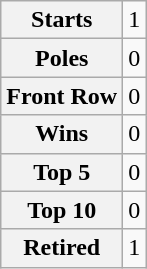<table class="wikitable" style="text-align:center">
<tr>
<th>Starts</th>
<td>1</td>
</tr>
<tr>
<th>Poles</th>
<td>0</td>
</tr>
<tr>
<th>Front Row</th>
<td>0</td>
</tr>
<tr>
<th>Wins</th>
<td>0</td>
</tr>
<tr>
<th>Top 5</th>
<td>0</td>
</tr>
<tr>
<th>Top 10</th>
<td>0</td>
</tr>
<tr>
<th>Retired</th>
<td>1</td>
</tr>
</table>
